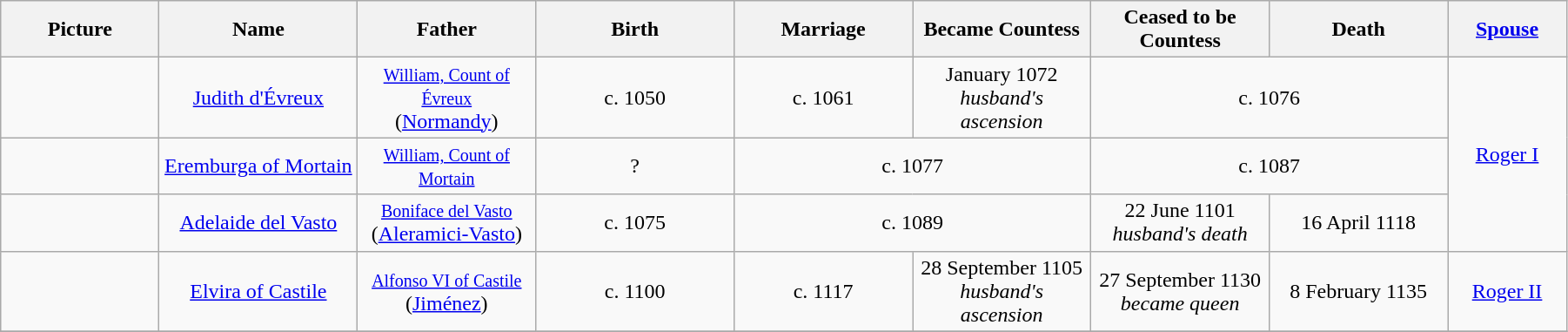<table width=95% class="wikitable">
<tr>
<th width = "8%">Picture</th>
<th width = "10%">Name</th>
<th width = "9%">Father</th>
<th width = "10%">Birth</th>
<th width = "9%">Marriage</th>
<th width = "9%">Became Countess</th>
<th width = "9%">Ceased to be Countess</th>
<th width = "9%">Death</th>
<th width = "6%"><a href='#'>Spouse</a></th>
</tr>
<tr>
<td align="center"></td>
<td align="center"><a href='#'>Judith d'Évreux</a></td>
<td align="center"><small><a href='#'>William, Count of Évreux</a></small><br>(<a href='#'>Normandy</a>)</td>
<td align="center">c. 1050</td>
<td align="center">c. 1061</td>
<td align="center">January 1072<br><em>husband's ascension</em></td>
<td align="center" colspan="2">c. 1076</td>
<td align="center" rowspan="3"><a href='#'>Roger I</a></td>
</tr>
<tr>
<td align="center"></td>
<td align="center"><a href='#'>Eremburga of Mortain</a></td>
<td align="center"><small> <a href='#'>William, Count of Mortain</a></small></td>
<td align=center>?</td>
<td align="center" colspan="2">c. 1077</td>
<td align="center" colspan="2">c. 1087</td>
</tr>
<tr>
<td align="center"></td>
<td align="center"><a href='#'>Adelaide del Vasto</a></td>
<td align="center"><small><a href='#'>Boniface del Vasto</a></small><br>(<a href='#'>Aleramici-Vasto</a>)</td>
<td align="center">c. 1075</td>
<td align="center" colspan="2">c. 1089</td>
<td align="center">22 June 1101<br><em>husband's death</em></td>
<td align="center">16 April 1118</td>
</tr>
<tr>
<td align="center"></td>
<td align="center"><a href='#'>Elvira of Castile</a></td>
<td align="center"><small><a href='#'>Alfonso VI of Castile</a></small><br>(<a href='#'>Jiménez</a>)</td>
<td align="center">c. 1100</td>
<td align="center">c. 1117</td>
<td align="center">28 September 1105<br><em>husband's ascension</em></td>
<td align="center">27 September 1130<br><em>became queen</em></td>
<td align="center">8 February 1135</td>
<td align="center"><a href='#'>Roger II</a></td>
</tr>
<tr>
</tr>
</table>
